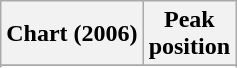<table class="wikitable sortable plainrowheaders" style="text-align:center">
<tr>
<th scope="col">Chart (2006)</th>
<th scope="col">Peak<br>position</th>
</tr>
<tr>
</tr>
<tr>
</tr>
<tr>
</tr>
<tr>
</tr>
<tr>
</tr>
</table>
